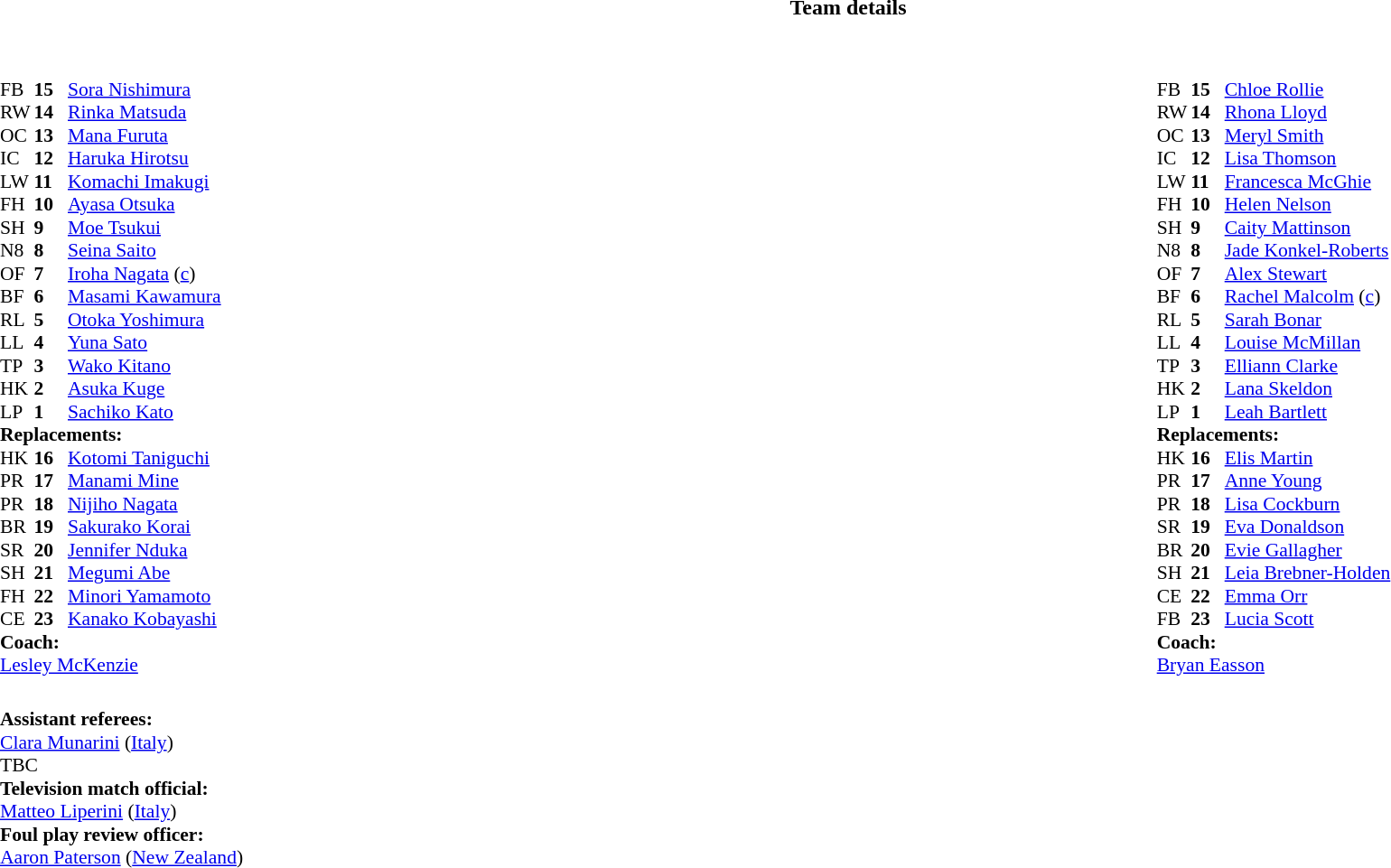<table border="0" style="width:100%;" class="collapsible collapsed">
<tr>
<th>Team details</th>
</tr>
<tr>
<td><br><table width="100%">
<tr>
<td style="vertical-align:top; width:50%"><br><table style="font-size: 90%" cellspacing="0" cellpadding="0">
<tr>
<th width="25"></th>
<th width="25"></th>
</tr>
<tr>
<td>FB</td>
<td><strong>15</strong></td>
<td><a href='#'>Sora Nishimura</a></td>
<td></td>
<td></td>
</tr>
<tr>
<td>RW</td>
<td><strong>14</strong></td>
<td><a href='#'>Rinka Matsuda</a></td>
<td></td>
<td></td>
</tr>
<tr>
<td>OC</td>
<td><strong>13</strong></td>
<td><a href='#'>Mana Furuta</a></td>
<td></td>
<td></td>
</tr>
<tr>
<td>IC</td>
<td><strong>12</strong></td>
<td><a href='#'>Haruka Hirotsu</a></td>
<td></td>
<td></td>
</tr>
<tr>
<td>LW</td>
<td><strong>11</strong></td>
<td><a href='#'>Komachi Imakugi</a></td>
<td></td>
<td></td>
</tr>
<tr>
<td>FH</td>
<td><strong>10</strong></td>
<td><a href='#'>Ayasa Otsuka</a></td>
<td></td>
<td></td>
</tr>
<tr>
<td>SH</td>
<td><strong>9</strong></td>
<td><a href='#'>Moe Tsukui</a></td>
<td></td>
<td></td>
</tr>
<tr>
<td>N8</td>
<td><strong>8</strong></td>
<td><a href='#'>Seina Saito</a></td>
<td></td>
<td></td>
</tr>
<tr>
<td>OF</td>
<td><strong>7</strong></td>
<td><a href='#'>Iroha Nagata</a> (<a href='#'>c</a>)</td>
<td></td>
<td></td>
</tr>
<tr>
<td>BF</td>
<td><strong>6</strong></td>
<td><a href='#'>Masami Kawamura</a></td>
<td></td>
<td></td>
</tr>
<tr>
<td>RL</td>
<td><strong>5</strong></td>
<td><a href='#'>Otoka Yoshimura</a></td>
<td></td>
<td></td>
</tr>
<tr>
<td>LL</td>
<td><strong>4</strong></td>
<td><a href='#'>Yuna Sato</a></td>
<td></td>
<td></td>
</tr>
<tr>
<td>TP</td>
<td><strong>3</strong></td>
<td><a href='#'>Wako Kitano</a></td>
<td></td>
<td></td>
</tr>
<tr>
<td>HK</td>
<td><strong>2</strong></td>
<td><a href='#'>Asuka Kuge</a></td>
<td></td>
<td></td>
</tr>
<tr>
<td>LP</td>
<td><strong>1</strong></td>
<td><a href='#'>Sachiko Kato</a></td>
<td></td>
<td></td>
</tr>
<tr>
<td colspan=3><strong>Replacements:</strong></td>
</tr>
<tr>
<td>HK</td>
<td><strong>16</strong></td>
<td><a href='#'>Kotomi Taniguchi</a></td>
<td></td>
<td></td>
</tr>
<tr>
<td>PR</td>
<td><strong>17</strong></td>
<td><a href='#'>Manami Mine</a></td>
<td></td>
<td></td>
</tr>
<tr>
<td>PR</td>
<td><strong>18</strong></td>
<td><a href='#'>Nijiho Nagata</a></td>
<td></td>
<td></td>
</tr>
<tr>
<td>BR</td>
<td><strong>19</strong></td>
<td><a href='#'>Sakurako Korai</a></td>
<td></td>
<td></td>
</tr>
<tr>
<td>SR</td>
<td><strong>20</strong></td>
<td><a href='#'>Jennifer Nduka</a></td>
<td></td>
<td></td>
</tr>
<tr>
<td>SH</td>
<td><strong>21</strong></td>
<td><a href='#'>Megumi Abe</a></td>
<td></td>
<td></td>
</tr>
<tr>
<td>FH</td>
<td><strong>22</strong></td>
<td><a href='#'>Minori Yamamoto</a></td>
<td></td>
<td></td>
</tr>
<tr>
<td>CE</td>
<td><strong>23</strong></td>
<td><a href='#'>Kanako Kobayashi</a></td>
<td></td>
<td></td>
</tr>
<tr>
<td colspan=3><strong>Coach:</strong></td>
</tr>
<tr>
<td colspan="4"> <a href='#'>Lesley McKenzie</a></td>
</tr>
<tr>
</tr>
</table>
</td>
<td style="vertical-align:top; width:50%"><br><table style="font-size: 90%" cellspacing="0" cellpadding="0" align="center">
<tr>
<th width="25"></th>
<th width="25"></th>
</tr>
<tr>
<td>FB</td>
<td><strong>15</strong></td>
<td><a href='#'>Chloe Rollie</a></td>
<td></td>
<td></td>
</tr>
<tr>
<td>RW</td>
<td><strong>14</strong></td>
<td><a href='#'>Rhona Lloyd</a></td>
<td></td>
<td></td>
</tr>
<tr>
<td>OC</td>
<td><strong>13</strong></td>
<td><a href='#'>Meryl Smith</a></td>
<td></td>
<td></td>
</tr>
<tr>
<td>IC</td>
<td><strong>12</strong></td>
<td><a href='#'>Lisa Thomson</a></td>
<td></td>
<td></td>
</tr>
<tr>
<td>LW</td>
<td><strong>11</strong></td>
<td><a href='#'>Francesca McGhie</a></td>
<td></td>
<td></td>
</tr>
<tr>
<td>FH</td>
<td><strong>10</strong></td>
<td><a href='#'>Helen Nelson</a></td>
<td></td>
<td></td>
</tr>
<tr>
<td>SH</td>
<td><strong>9</strong></td>
<td><a href='#'>Caity Mattinson</a></td>
<td></td>
<td></td>
</tr>
<tr>
<td>N8</td>
<td><strong>8</strong></td>
<td><a href='#'>Jade Konkel-Roberts</a></td>
<td></td>
<td></td>
</tr>
<tr>
<td>OF</td>
<td><strong>7</strong></td>
<td><a href='#'>Alex Stewart</a></td>
<td></td>
<td></td>
</tr>
<tr>
<td>BF</td>
<td><strong>6</strong></td>
<td><a href='#'>Rachel Malcolm</a> (<a href='#'>c</a>)</td>
<td></td>
<td></td>
</tr>
<tr>
<td>RL</td>
<td><strong>5</strong></td>
<td><a href='#'>Sarah Bonar</a></td>
<td></td>
<td></td>
</tr>
<tr>
<td>LL</td>
<td><strong>4</strong></td>
<td><a href='#'>Louise McMillan</a></td>
<td></td>
<td></td>
</tr>
<tr>
<td>TP</td>
<td><strong>3</strong></td>
<td><a href='#'>Elliann Clarke</a></td>
<td></td>
<td></td>
</tr>
<tr>
<td>HK</td>
<td><strong>2</strong></td>
<td><a href='#'>Lana Skeldon</a></td>
<td></td>
<td></td>
</tr>
<tr>
<td>LP</td>
<td><strong>1</strong></td>
<td><a href='#'>Leah Bartlett</a></td>
<td></td>
<td></td>
</tr>
<tr>
<td colspan=3><strong>Replacements:</strong></td>
</tr>
<tr>
<td>HK</td>
<td><strong>16</strong></td>
<td><a href='#'>Elis Martin</a></td>
<td></td>
<td></td>
</tr>
<tr>
<td>PR</td>
<td><strong>17</strong></td>
<td><a href='#'>Anne Young</a></td>
<td></td>
<td></td>
</tr>
<tr>
<td>PR</td>
<td><strong>18</strong></td>
<td><a href='#'>Lisa Cockburn</a></td>
<td></td>
<td></td>
</tr>
<tr>
<td>SR</td>
<td><strong>19</strong></td>
<td><a href='#'>Eva Donaldson</a></td>
<td></td>
<td></td>
</tr>
<tr>
<td>BR</td>
<td><strong>20</strong></td>
<td><a href='#'>Evie Gallagher</a></td>
<td></td>
<td></td>
</tr>
<tr>
<td>SH</td>
<td><strong>21</strong></td>
<td><a href='#'>Leia Brebner-Holden</a></td>
<td></td>
<td></td>
</tr>
<tr>
<td>CE</td>
<td><strong>22</strong></td>
<td><a href='#'>Emma Orr</a></td>
<td></td>
<td></td>
</tr>
<tr>
<td>FB</td>
<td><strong>23</strong></td>
<td><a href='#'>Lucia Scott</a></td>
<td></td>
<td></td>
</tr>
<tr>
<td colspan=3><strong>Coach:</strong></td>
</tr>
<tr>
<td colspan="4"> <a href='#'>Bryan Easson</a></td>
</tr>
</table>
</td>
</tr>
</table>
<table width=100% style="font-size: 90%">
<tr>
<td><br><strong>Assistant referees:</strong>
<br><a href='#'>Clara Munarini</a> (<a href='#'>Italy</a>)
<br>TBC
<br><strong>Television match official:</strong>
<br><a href='#'>Matteo Liperini</a> (<a href='#'>Italy</a>)
<br><strong>Foul play review officer:</strong>
<br><a href='#'>Aaron Paterson</a> (<a href='#'>New Zealand</a>)</td>
</tr>
</table>
</td>
</tr>
</table>
